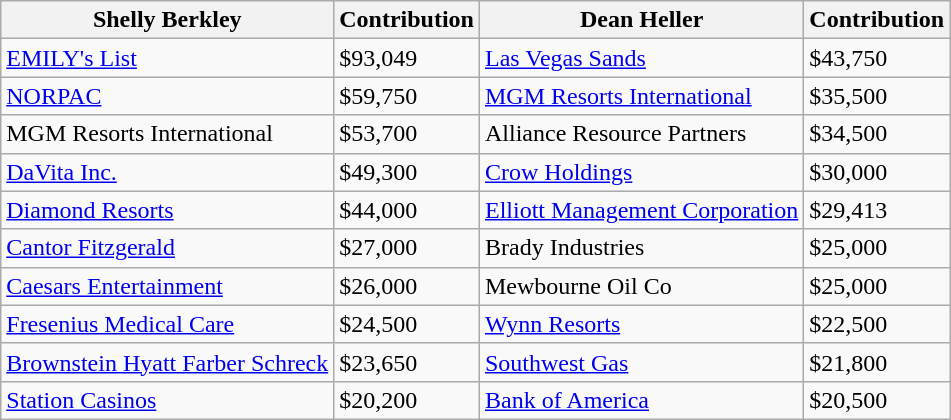<table class="wikitable sortable">
<tr>
<th>Shelly Berkley</th>
<th>Contribution</th>
<th>Dean Heller</th>
<th>Contribution</th>
</tr>
<tr>
<td><a href='#'>EMILY's List</a></td>
<td>$93,049</td>
<td><a href='#'>Las Vegas Sands</a></td>
<td>$43,750</td>
</tr>
<tr>
<td><a href='#'>NORPAC</a></td>
<td>$59,750</td>
<td><a href='#'>MGM Resorts International</a></td>
<td>$35,500</td>
</tr>
<tr>
<td>MGM Resorts International</td>
<td>$53,700</td>
<td>Alliance Resource Partners</td>
<td>$34,500</td>
</tr>
<tr>
<td><a href='#'>DaVita Inc.</a></td>
<td>$49,300</td>
<td><a href='#'>Crow Holdings</a></td>
<td>$30,000</td>
</tr>
<tr>
<td><a href='#'>Diamond Resorts</a></td>
<td>$44,000</td>
<td><a href='#'>Elliott Management Corporation</a></td>
<td>$29,413</td>
</tr>
<tr>
<td><a href='#'>Cantor Fitzgerald</a></td>
<td>$27,000</td>
<td>Brady Industries</td>
<td>$25,000</td>
</tr>
<tr>
<td><a href='#'>Caesars Entertainment</a></td>
<td>$26,000</td>
<td>Mewbourne Oil Co</td>
<td>$25,000</td>
</tr>
<tr>
<td><a href='#'>Fresenius Medical Care</a></td>
<td>$24,500</td>
<td><a href='#'>Wynn Resorts</a></td>
<td>$22,500</td>
</tr>
<tr>
<td><a href='#'>Brownstein Hyatt Farber Schreck</a></td>
<td>$23,650</td>
<td><a href='#'>Southwest Gas</a></td>
<td>$21,800</td>
</tr>
<tr>
<td><a href='#'>Station Casinos</a></td>
<td>$20,200</td>
<td><a href='#'>Bank of America</a></td>
<td>$20,500</td>
</tr>
</table>
